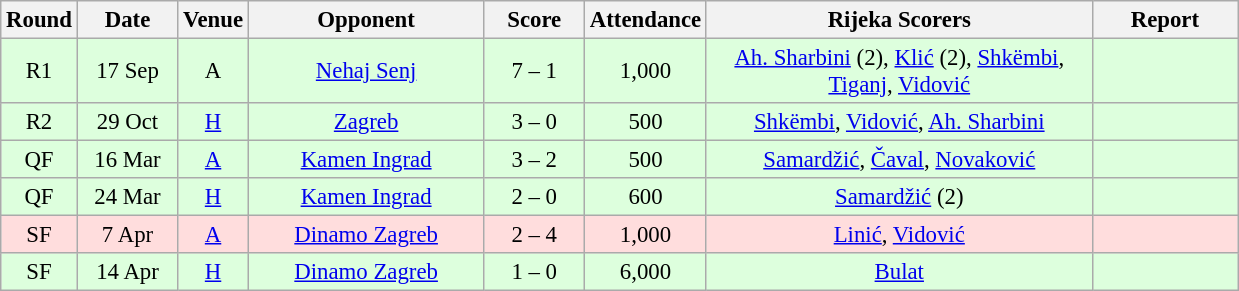<table class="wikitable sortable" style="text-align: center; font-size:95%;">
<tr>
<th width="30">Round</th>
<th width="60">Date</th>
<th width="20">Venue</th>
<th width="150">Opponent</th>
<th width="60">Score</th>
<th width="40">Attendance</th>
<th width="250">Rijeka Scorers</th>
<th width="90" class="unsortable">Report</th>
</tr>
<tr bgcolor="#ddffdd">
<td>R1</td>
<td>17 Sep</td>
<td>A</td>
<td><a href='#'>Nehaj Senj</a></td>
<td>7 – 1</td>
<td>1,000</td>
<td><a href='#'>Ah. Sharbini</a> (2), <a href='#'>Klić</a> (2), <a href='#'>Shkëmbi</a>, <a href='#'>Tiganj</a>, <a href='#'>Vidović</a></td>
<td></td>
</tr>
<tr bgcolor="#ddffdd">
<td>R2</td>
<td>29 Oct</td>
<td><a href='#'>H</a></td>
<td><a href='#'>Zagreb</a></td>
<td>3 – 0</td>
<td>500</td>
<td><a href='#'>Shkëmbi</a>, <a href='#'>Vidović</a>, <a href='#'>Ah. Sharbini</a></td>
<td></td>
</tr>
<tr bgcolor="#ddffdd">
<td>QF</td>
<td>16 Mar</td>
<td><a href='#'>A</a></td>
<td><a href='#'>Kamen Ingrad</a></td>
<td>3 – 2</td>
<td>500</td>
<td><a href='#'>Samardžić</a>, <a href='#'>Čaval</a>, <a href='#'>Novaković</a></td>
<td></td>
</tr>
<tr bgcolor="#ddffdd">
<td>QF</td>
<td>24 Mar</td>
<td><a href='#'>H</a></td>
<td><a href='#'>Kamen Ingrad</a></td>
<td>2 – 0</td>
<td>600</td>
<td><a href='#'>Samardžić</a> (2)</td>
<td></td>
</tr>
<tr bgcolor="#ffdddd">
<td>SF</td>
<td>7 Apr</td>
<td><a href='#'>A</a></td>
<td><a href='#'>Dinamo Zagreb</a></td>
<td>2 – 4</td>
<td>1,000</td>
<td><a href='#'>Linić</a>, <a href='#'>Vidović</a></td>
<td></td>
</tr>
<tr bgcolor="#ddffdd">
<td>SF</td>
<td>14 Apr</td>
<td><a href='#'>H</a></td>
<td><a href='#'>Dinamo Zagreb</a></td>
<td>1 – 0</td>
<td>6,000</td>
<td><a href='#'>Bulat</a></td>
<td></td>
</tr>
</table>
